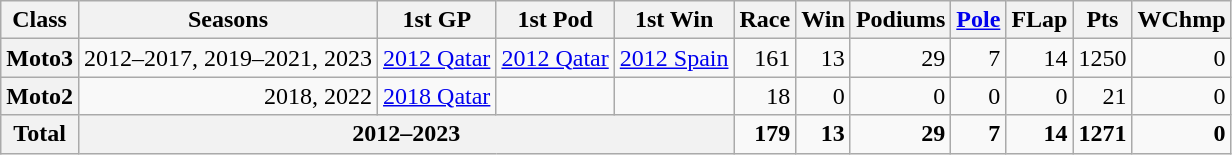<table class="wikitable" style=text-align:right>
<tr>
<th>Class</th>
<th>Seasons</th>
<th>1st GP</th>
<th>1st Pod</th>
<th>1st Win</th>
<th>Race</th>
<th>Win</th>
<th>Podiums</th>
<th><a href='#'>Pole</a></th>
<th>FLap</th>
<th>Pts</th>
<th>WChmp</th>
</tr>
<tr>
<th>Moto3</th>
<td>2012–2017, 2019–2021, 2023</td>
<td align="left"><a href='#'>2012 Qatar</a></td>
<td align="left"><a href='#'>2012 Qatar</a></td>
<td align="left"><a href='#'>2012 Spain</a></td>
<td>161</td>
<td>13</td>
<td>29</td>
<td>7</td>
<td>14</td>
<td>1250</td>
<td>0</td>
</tr>
<tr>
<th>Moto2</th>
<td>2018, 2022</td>
<td align="left"><a href='#'>2018 Qatar</a></td>
<td align="left"></td>
<td align="left"></td>
<td>18</td>
<td>0</td>
<td>0</td>
<td>0</td>
<td>0</td>
<td>21</td>
<td>0</td>
</tr>
<tr>
<th>Total</th>
<th colspan=4>2012–2023</th>
<td><strong>179</strong></td>
<td><strong>13</strong></td>
<td><strong>29</strong></td>
<td><strong>7</strong></td>
<td><strong>14</strong></td>
<td><strong>1271</strong></td>
<td><strong>0</strong></td>
</tr>
</table>
